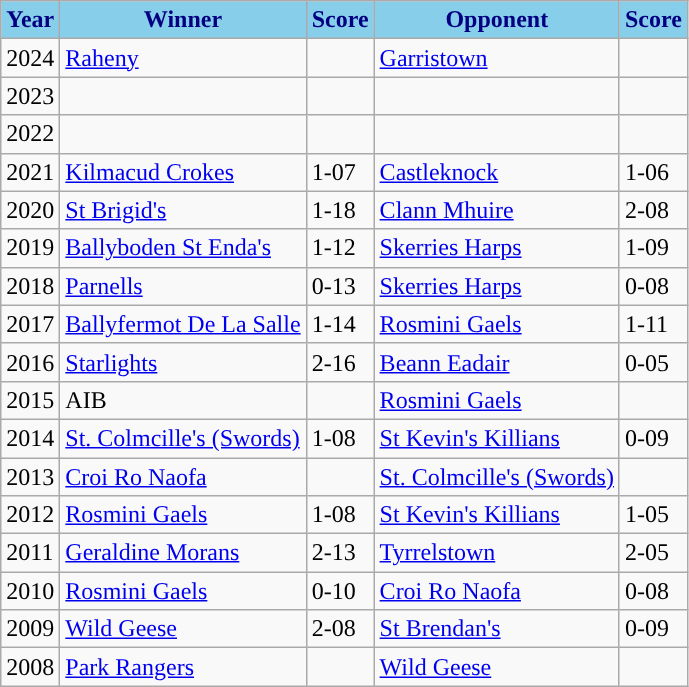<table class="wikitable">
<tr>
<th style="background:skyblue;color:navy;">Year</th>
<th style="background:skyblue;color:navy;">Winner</th>
<th style="background:skyblue;color:navy;">Score</th>
<th style="background:skyblue;color:navy;">Opponent</th>
<th style="background:skyblue;color:navy;">Score</th>
</tr>
<tr>
<td>2024</td>
<td><a href='#'>Raheny</a></td>
<td></td>
<td><a href='#'>Garristown</a></td>
<td></td>
</tr>
<tr>
<td>2023</td>
<td></td>
<td></td>
<td></td>
<td></td>
</tr>
<tr>
<td>2022</td>
<td></td>
<td></td>
<td></td>
<td></td>
</tr>
<tr>
<td>2021</td>
<td><a href='#'>Kilmacud Crokes</a></td>
<td>1-07</td>
<td><a href='#'>Castleknock</a></td>
<td>1-06</td>
</tr>
<tr>
<td>2020</td>
<td><a href='#'>St Brigid's</a></td>
<td>1-18</td>
<td><a href='#'>Clann Mhuire</a></td>
<td>2-08</td>
</tr>
<tr>
<td>2019</td>
<td><a href='#'>Ballyboden St Enda's</a></td>
<td>1-12</td>
<td><a href='#'>Skerries Harps</a></td>
<td>1-09</td>
</tr>
<tr>
<td>2018</td>
<td><a href='#'>Parnells</a></td>
<td>0-13</td>
<td><a href='#'>Skerries Harps</a></td>
<td>0-08</td>
</tr>
<tr>
<td>2017</td>
<td><a href='#'>Ballyfermot De La Salle</a></td>
<td>1-14</td>
<td><a href='#'>Rosmini Gaels</a></td>
<td>1-11</td>
</tr>
<tr>
<td>2016</td>
<td><a href='#'>Starlights</a></td>
<td>2-16</td>
<td><a href='#'>Beann Eadair</a></td>
<td>0-05</td>
</tr>
<tr>
<td>2015</td>
<td>AIB</td>
<td></td>
<td><a href='#'>Rosmini Gaels</a></td>
<td></td>
</tr>
<tr>
<td>2014</td>
<td><a href='#'>St. Colmcille's (Swords)</a></td>
<td>1-08</td>
<td><a href='#'>St Kevin's Killians</a></td>
<td>0-09</td>
</tr>
<tr>
<td>2013</td>
<td><a href='#'>Croi Ro Naofa</a></td>
<td></td>
<td><a href='#'>St. Colmcille's (Swords)</a></td>
<td></td>
</tr>
<tr>
<td>2012</td>
<td><a href='#'>Rosmini Gaels</a></td>
<td>1-08</td>
<td><a href='#'>St Kevin's Killians</a></td>
<td>1-05</td>
</tr>
<tr>
<td>2011</td>
<td><a href='#'>Geraldine Morans</a></td>
<td>2-13</td>
<td><a href='#'>Tyrrelstown</a></td>
<td>2-05</td>
</tr>
<tr>
<td>2010</td>
<td><a href='#'>Rosmini Gaels</a></td>
<td>0-10</td>
<td><a href='#'>Croi Ro Naofa</a></td>
<td>0-08</td>
</tr>
<tr>
<td>2009</td>
<td><a href='#'>Wild Geese</a></td>
<td>2-08</td>
<td><a href='#'>St Brendan's</a></td>
<td>0-09</td>
</tr>
<tr>
<td>2008</td>
<td><a href='#'>Park Rangers</a></td>
<td></td>
<td><a href='#'>Wild Geese</a></td>
<td></td>
</tr>
</table>
